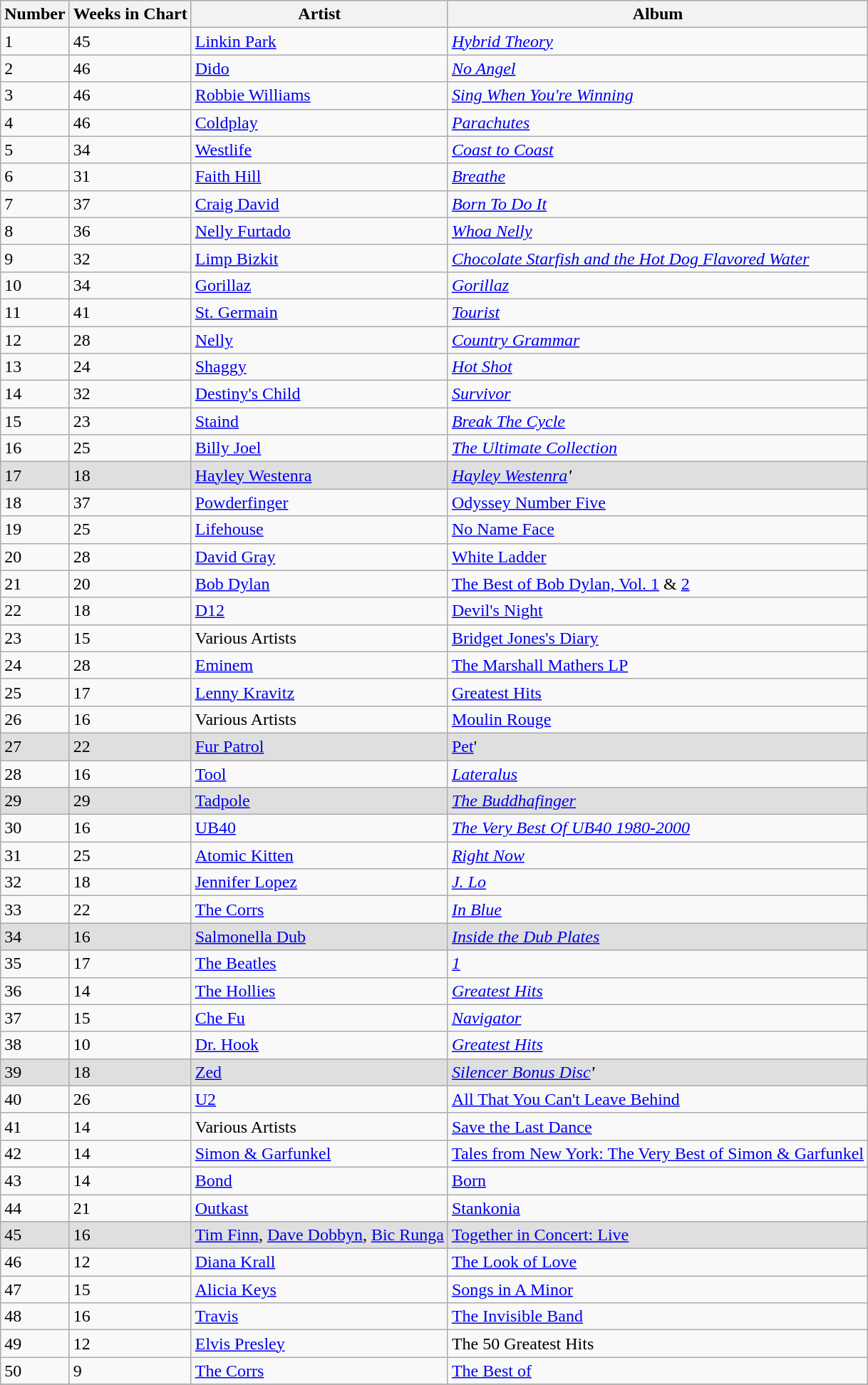<table class="wikitable">
<tr>
<th>Number</th>
<th>Weeks in Chart</th>
<th>Artist</th>
<th>Album</th>
</tr>
<tr>
<td>1</td>
<td>45</td>
<td><a href='#'>Linkin Park</a></td>
<td><em><a href='#'>Hybrid Theory</a></em></td>
</tr>
<tr>
<td>2</td>
<td>46</td>
<td><a href='#'>Dido</a></td>
<td><em><a href='#'>No Angel</a></em></td>
</tr>
<tr>
<td>3</td>
<td>46</td>
<td><a href='#'>Robbie Williams</a></td>
<td><em><a href='#'>Sing When You're Winning</a></em></td>
</tr>
<tr>
<td>4</td>
<td>46</td>
<td><a href='#'>Coldplay</a></td>
<td><em><a href='#'>Parachutes</a></em></td>
</tr>
<tr>
<td>5</td>
<td>34</td>
<td><a href='#'>Westlife</a></td>
<td><em><a href='#'>Coast to Coast</a></em></td>
</tr>
<tr>
<td>6</td>
<td>31</td>
<td><a href='#'>Faith Hill</a></td>
<td><em><a href='#'>Breathe</a></em></td>
</tr>
<tr>
<td>7</td>
<td>37</td>
<td><a href='#'>Craig David</a></td>
<td><em><a href='#'>Born To Do It</a></em></td>
</tr>
<tr>
<td>8</td>
<td>36</td>
<td><a href='#'>Nelly Furtado</a></td>
<td><em><a href='#'>Whoa Nelly</a></em></td>
</tr>
<tr>
<td>9</td>
<td>32</td>
<td><a href='#'>Limp Bizkit</a></td>
<td><em><a href='#'>Chocolate Starfish and the Hot Dog Flavored Water</a></em></td>
</tr>
<tr>
<td>10</td>
<td>34</td>
<td><a href='#'>Gorillaz</a></td>
<td><em><a href='#'>Gorillaz</a></em></td>
</tr>
<tr>
<td>11</td>
<td>41</td>
<td><a href='#'>St. Germain</a></td>
<td><em><a href='#'>Tourist</a></em></td>
</tr>
<tr>
<td>12</td>
<td>28</td>
<td><a href='#'>Nelly</a></td>
<td><em><a href='#'>Country Grammar</a></em></td>
</tr>
<tr>
<td>13</td>
<td>24</td>
<td><a href='#'>Shaggy</a></td>
<td><em><a href='#'>Hot Shot</a></em></td>
</tr>
<tr>
<td>14</td>
<td>32</td>
<td><a href='#'>Destiny's Child</a></td>
<td><em><a href='#'>Survivor</a></em></td>
</tr>
<tr>
<td>15</td>
<td>23</td>
<td><a href='#'>Staind</a></td>
<td><em><a href='#'>Break The Cycle</a></em></td>
</tr>
<tr>
<td>16</td>
<td>25</td>
<td><a href='#'>Billy Joel</a></td>
<td><em><a href='#'>The Ultimate Collection</a></em></td>
</tr>
<tr bgcolor="#DFDFDF">
<td>17</td>
<td>18</td>
<td><a href='#'>Hayley Westenra</a></td>
<td><em><a href='#'>Hayley Westenra</a><strong>'</td>
</tr>
<tr>
<td>18</td>
<td>37</td>
<td><a href='#'>Powderfinger</a></td>
<td></em><a href='#'>Odyssey Number Five</a><em></td>
</tr>
<tr>
<td>19</td>
<td>25</td>
<td><a href='#'>Lifehouse</a></td>
<td></em><a href='#'>No Name Face</a><em></td>
</tr>
<tr>
<td>20</td>
<td>28</td>
<td><a href='#'>David Gray</a></td>
<td></em><a href='#'>White Ladder</a><em></td>
</tr>
<tr>
<td>21</td>
<td>20</td>
<td><a href='#'>Bob Dylan</a></td>
<td></em><a href='#'>The Best of Bob Dylan, Vol. 1</a> & <a href='#'>2</a><em></td>
</tr>
<tr>
<td>22</td>
<td>18</td>
<td><a href='#'>D12</a></td>
<td></em><a href='#'>Devil's Night</a><em></td>
</tr>
<tr>
<td>23</td>
<td>15</td>
<td>Various Artists</td>
<td></em><a href='#'>Bridget Jones's Diary</a><em></td>
</tr>
<tr>
<td>24</td>
<td>28</td>
<td><a href='#'>Eminem</a></td>
<td></em><a href='#'>The Marshall Mathers LP</a><em></td>
</tr>
<tr>
<td>25</td>
<td>17</td>
<td><a href='#'>Lenny Kravitz</a></td>
<td></em><a href='#'>Greatest Hits</a><em></td>
</tr>
<tr>
<td>26</td>
<td>16</td>
<td>Various Artists</td>
<td></em><a href='#'>Moulin Rouge</a><em></td>
</tr>
<tr bgcolor="#DFDFDF">
<td>27</td>
<td>22</td>
<td><a href='#'>Fur Patrol</a></td>
<td></em><a href='#'>Pet</a></strong>'</td>
</tr>
<tr>
<td>28</td>
<td>16</td>
<td><a href='#'>Tool</a></td>
<td><em><a href='#'>Lateralus</a></em></td>
</tr>
<tr bgcolor="#DFDFDF">
<td>29</td>
<td>29</td>
<td><a href='#'>Tadpole</a></td>
<td><em><a href='#'>The Buddhafinger</a></em></td>
</tr>
<tr>
<td>30</td>
<td>16</td>
<td><a href='#'>UB40</a></td>
<td><em><a href='#'>The Very Best Of UB40 1980-2000</a></em></td>
</tr>
<tr>
<td>31</td>
<td>25</td>
<td><a href='#'>Atomic Kitten</a></td>
<td><em><a href='#'>Right Now</a></em></td>
</tr>
<tr>
<td>32</td>
<td>18</td>
<td><a href='#'>Jennifer Lopez</a></td>
<td><em><a href='#'>J. Lo</a></em></td>
</tr>
<tr>
<td>33</td>
<td>22</td>
<td><a href='#'>The Corrs</a></td>
<td><em><a href='#'>In Blue</a></em></td>
</tr>
<tr bgcolor="#DFDFDF">
<td>34</td>
<td>16</td>
<td><a href='#'>Salmonella Dub</a></td>
<td><em><a href='#'>Inside the Dub Plates</a></em></td>
</tr>
<tr>
<td>35</td>
<td>17</td>
<td><a href='#'>The Beatles</a></td>
<td><em><a href='#'>1</a></em></td>
</tr>
<tr>
<td>36</td>
<td>14</td>
<td><a href='#'>The Hollies</a></td>
<td><em><a href='#'>Greatest Hits</a></em></td>
</tr>
<tr>
<td>37</td>
<td>15</td>
<td><a href='#'>Che Fu</a></td>
<td><em><a href='#'>Navigator</a></em></td>
</tr>
<tr>
<td>38</td>
<td>10</td>
<td><a href='#'>Dr. Hook</a></td>
<td><em><a href='#'>Greatest Hits</a></em></td>
</tr>
<tr bgcolor="#DFDFDF">
<td>39</td>
<td>18</td>
<td><a href='#'>Zed</a></td>
<td><em><a href='#'>Silencer Bonus Disc</a><strong>'</td>
</tr>
<tr>
<td>40</td>
<td>26</td>
<td><a href='#'>U2</a></td>
<td></em><a href='#'>All That You Can't Leave Behind</a><em></td>
</tr>
<tr>
<td>41</td>
<td>14</td>
<td>Various Artists</td>
<td></em><a href='#'>Save the Last Dance</a><em></td>
</tr>
<tr>
<td>42</td>
<td>14</td>
<td><a href='#'>Simon & Garfunkel</a></td>
<td></em><a href='#'>Tales from New York: The Very Best of Simon & Garfunkel</a><em></td>
</tr>
<tr>
<td>43</td>
<td>14</td>
<td><a href='#'>Bond</a></td>
<td></em><a href='#'>Born</a><em></td>
</tr>
<tr>
<td>44</td>
<td>21</td>
<td><a href='#'>Outkast</a></td>
<td></em><a href='#'>Stankonia</a><em></td>
</tr>
<tr bgcolor="#DFDFDF">
<td>45</td>
<td>16</td>
<td><a href='#'>Tim Finn</a>, <a href='#'>Dave Dobbyn</a>, <a href='#'>Bic Runga</a></td>
<td></em><a href='#'>Together in Concert: Live</a><em></td>
</tr>
<tr>
<td>46</td>
<td>12</td>
<td><a href='#'>Diana Krall</a></td>
<td></em><a href='#'>The Look of Love</a><em></td>
</tr>
<tr>
<td>47</td>
<td>15</td>
<td><a href='#'>Alicia Keys</a></td>
<td></em><a href='#'>Songs in A Minor</a><em></td>
</tr>
<tr>
<td>48</td>
<td>16</td>
<td><a href='#'>Travis</a></td>
<td></em><a href='#'>The Invisible Band</a><em></td>
</tr>
<tr>
<td>49</td>
<td>12</td>
<td><a href='#'>Elvis Presley</a></td>
<td></em>The 50 Greatest Hits<em></td>
</tr>
<tr>
<td>50</td>
<td>9</td>
<td><a href='#'>The Corrs</a></td>
<td></em><a href='#'>The Best of</a><em></td>
</tr>
<tr>
</tr>
</table>
